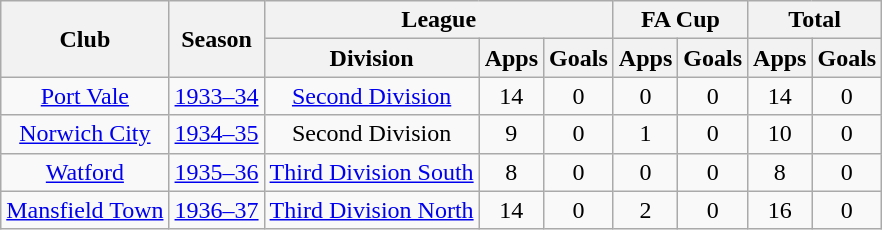<table class="wikitable" style="text-align: center;">
<tr>
<th rowspan="2">Club</th>
<th rowspan="2">Season</th>
<th colspan="3">League</th>
<th colspan="2">FA Cup</th>
<th colspan="2">Total</th>
</tr>
<tr>
<th>Division</th>
<th>Apps</th>
<th>Goals</th>
<th>Apps</th>
<th>Goals</th>
<th>Apps</th>
<th>Goals</th>
</tr>
<tr>
<td><a href='#'>Port Vale</a></td>
<td><a href='#'>1933–34</a></td>
<td><a href='#'>Second Division</a></td>
<td>14</td>
<td>0</td>
<td>0</td>
<td>0</td>
<td>14</td>
<td>0</td>
</tr>
<tr>
<td><a href='#'>Norwich City</a></td>
<td><a href='#'>1934–35</a></td>
<td>Second Division</td>
<td>9</td>
<td>0</td>
<td>1</td>
<td>0</td>
<td>10</td>
<td>0</td>
</tr>
<tr>
<td><a href='#'>Watford</a></td>
<td><a href='#'>1935–36</a></td>
<td><a href='#'>Third Division South</a></td>
<td>8</td>
<td>0</td>
<td>0</td>
<td>0</td>
<td>8</td>
<td>0</td>
</tr>
<tr>
<td><a href='#'>Mansfield Town</a></td>
<td><a href='#'>1936–37</a></td>
<td><a href='#'>Third Division North</a></td>
<td>14</td>
<td>0</td>
<td>2</td>
<td>0</td>
<td>16</td>
<td>0</td>
</tr>
</table>
